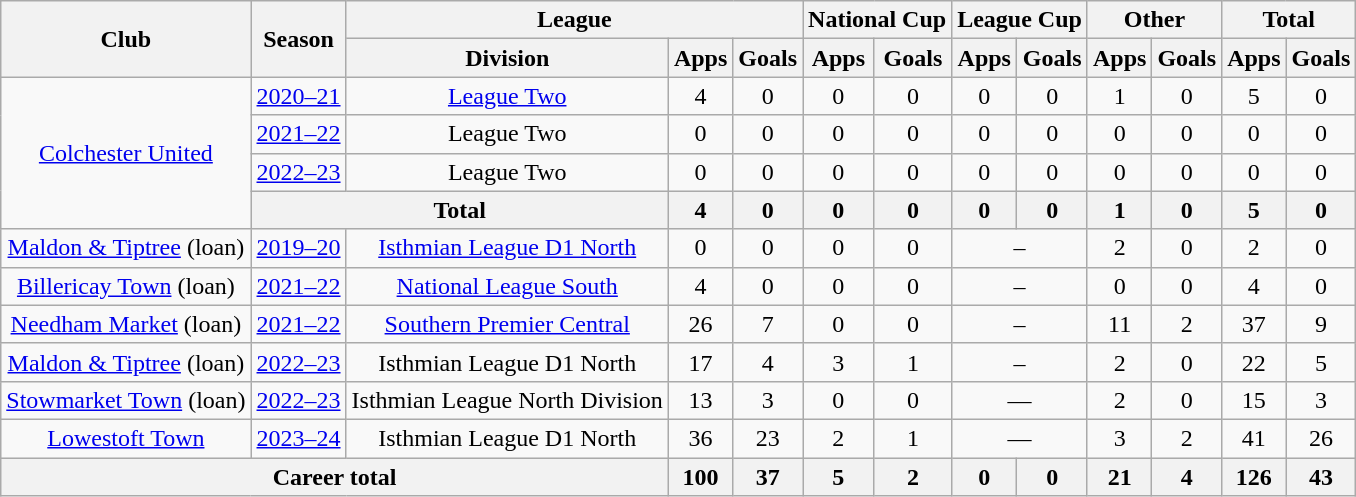<table class=wikitable style=text-align:center>
<tr>
<th rowspan=2>Club</th>
<th rowspan=2>Season</th>
<th colspan=3>League</th>
<th colspan=2>National Cup</th>
<th colspan=2>League Cup</th>
<th colspan=2>Other</th>
<th colspan=2>Total</th>
</tr>
<tr>
<th>Division</th>
<th>Apps</th>
<th>Goals</th>
<th>Apps</th>
<th>Goals</th>
<th>Apps</th>
<th>Goals</th>
<th>Apps</th>
<th>Goals</th>
<th>Apps</th>
<th>Goals</th>
</tr>
<tr>
<td rowspan=4><a href='#'>Colchester United</a></td>
<td><a href='#'>2020–21</a></td>
<td><a href='#'>League Two</a></td>
<td>4</td>
<td>0</td>
<td>0</td>
<td>0</td>
<td>0</td>
<td>0</td>
<td>1</td>
<td>0</td>
<td>5</td>
<td>0</td>
</tr>
<tr>
<td><a href='#'>2021–22</a></td>
<td>League Two</td>
<td>0</td>
<td>0</td>
<td>0</td>
<td>0</td>
<td>0</td>
<td>0</td>
<td>0</td>
<td>0</td>
<td>0</td>
<td>0</td>
</tr>
<tr>
<td><a href='#'>2022–23</a></td>
<td>League Two</td>
<td>0</td>
<td>0</td>
<td>0</td>
<td>0</td>
<td>0</td>
<td>0</td>
<td>0</td>
<td>0</td>
<td>0</td>
<td>0</td>
</tr>
<tr>
<th colspan=2>Total</th>
<th>4</th>
<th>0</th>
<th>0</th>
<th>0</th>
<th>0</th>
<th>0</th>
<th>1</th>
<th>0</th>
<th>5</th>
<th>0</th>
</tr>
<tr>
<td><a href='#'>Maldon & Tiptree</a> (loan)</td>
<td><a href='#'>2019–20</a></td>
<td><a href='#'>Isthmian League D1 North</a></td>
<td>0</td>
<td>0</td>
<td>0</td>
<td>0</td>
<td colspan=2>–</td>
<td>2</td>
<td>0</td>
<td>2</td>
<td>0</td>
</tr>
<tr>
<td><a href='#'>Billericay Town</a> (loan)</td>
<td><a href='#'>2021–22</a></td>
<td><a href='#'>National League South</a></td>
<td>4</td>
<td>0</td>
<td>0</td>
<td>0</td>
<td colspan=2>–</td>
<td>0</td>
<td>0</td>
<td>4</td>
<td>0</td>
</tr>
<tr>
<td><a href='#'>Needham Market</a> (loan)</td>
<td><a href='#'>2021–22</a></td>
<td><a href='#'>Southern Premier Central</a></td>
<td>26</td>
<td>7</td>
<td>0</td>
<td>0</td>
<td colspan=2>–</td>
<td>11</td>
<td>2</td>
<td>37</td>
<td>9</td>
</tr>
<tr>
<td><a href='#'>Maldon & Tiptree</a> (loan)</td>
<td><a href='#'>2022–23</a></td>
<td>Isthmian League D1 North</td>
<td>17</td>
<td>4</td>
<td>3</td>
<td>1</td>
<td colspan=2>–</td>
<td>2</td>
<td>0</td>
<td>22</td>
<td>5</td>
</tr>
<tr>
<td><a href='#'>Stowmarket Town</a> (loan)</td>
<td><a href='#'>2022–23</a></td>
<td>Isthmian League North Division</td>
<td>13</td>
<td>3</td>
<td>0</td>
<td>0</td>
<td colspan="2">—</td>
<td>2</td>
<td>0</td>
<td>15</td>
<td>3</td>
</tr>
<tr>
<td><a href='#'>Lowestoft Town</a></td>
<td><a href='#'>2023–24</a></td>
<td>Isthmian League D1 North</td>
<td>36</td>
<td>23</td>
<td>2</td>
<td>1</td>
<td colspan="2">—</td>
<td>3</td>
<td>2</td>
<td>41</td>
<td>26</td>
</tr>
<tr>
<th colspan=3>Career total</th>
<th>100</th>
<th>37</th>
<th>5</th>
<th>2</th>
<th>0</th>
<th>0</th>
<th>21</th>
<th>4</th>
<th>126</th>
<th>43</th>
</tr>
</table>
